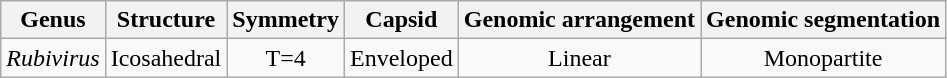<table class="wikitable sortable" style="text-align:center">
<tr>
<th>Genus</th>
<th>Structure</th>
<th>Symmetry</th>
<th>Capsid</th>
<th>Genomic arrangement</th>
<th>Genomic segmentation</th>
</tr>
<tr>
<td><em>Rubivirus</em></td>
<td>Icosahedral</td>
<td>T=4</td>
<td>Enveloped</td>
<td>Linear</td>
<td>Monopartite</td>
</tr>
</table>
